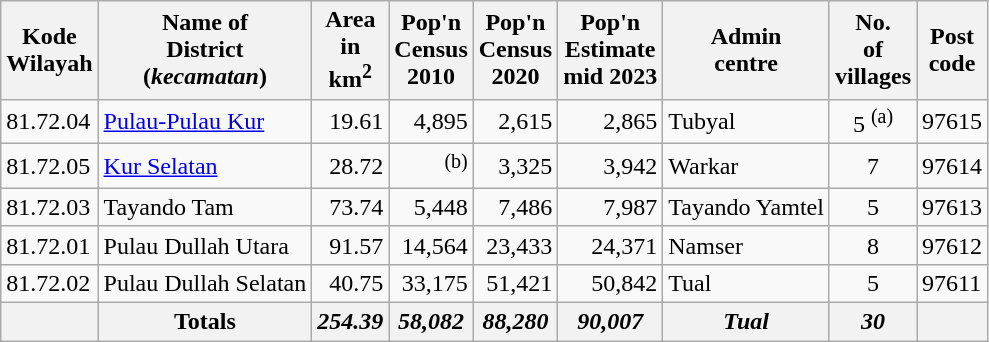<table class="sortable wikitable">
<tr>
<th>Kode <br>Wilayah</th>
<th>Name of<br>District<br>(<em>kecamatan</em>)</th>
<th>Area <br> in <br>km<sup>2</sup></th>
<th>Pop'n<br>Census<br>2010</th>
<th>Pop'n<br>Census<br>2020</th>
<th>Pop'n<br>Estimate<br>mid 2023</th>
<th>Admin<br>centre</th>
<th>No.<br>of<br>villages</th>
<th>Post<br>code</th>
</tr>
<tr>
<td>81.72.04</td>
<td><a href='#'>Pulau-Pulau Kur</a></td>
<td align="right">19.61</td>
<td align="right">4,895</td>
<td align="right">2,615</td>
<td align="right">2,865</td>
<td>Tubyal</td>
<td align="center">5 <sup>(a)</sup></td>
<td>97615</td>
</tr>
<tr>
<td>81.72.05</td>
<td><a href='#'>Kur Selatan</a></td>
<td align="right">28.72</td>
<td align="right"><sup>(b)</sup></td>
<td align="right">3,325</td>
<td align="right">3,942</td>
<td>Warkar</td>
<td align="center">7</td>
<td>97614</td>
</tr>
<tr>
<td>81.72.03</td>
<td>Tayando Tam</td>
<td align="right">73.74</td>
<td align="right">5,448</td>
<td align="right">7,486</td>
<td align="right">7,987</td>
<td>Tayando Yamtel</td>
<td align="center">5</td>
<td>97613</td>
</tr>
<tr>
<td>81.72.01</td>
<td>Pulau Dullah Utara</td>
<td align="right">91.57</td>
<td align="right">14,564</td>
<td align="right">23,433</td>
<td align="right">24,371</td>
<td>Namser</td>
<td align="center">8</td>
<td>97612</td>
</tr>
<tr>
<td>81.72.02</td>
<td>Pulau Dullah Selatan</td>
<td align="right">40.75</td>
<td align="right">33,175</td>
<td align="right">51,421</td>
<td align="right">50,842</td>
<td>Tual</td>
<td align="center">5</td>
<td>97611</td>
</tr>
<tr>
<th></th>
<th><strong>Totals</strong></th>
<th align="right"><em>254.39</em></th>
<th align="right"><em>58,082</em></th>
<th align="right"><em>88,280</em></th>
<th align="right"><em>90,007</em></th>
<th><em>Tual</em></th>
<th align="center"><em>30</em></th>
<th></th>
</tr>
</table>
